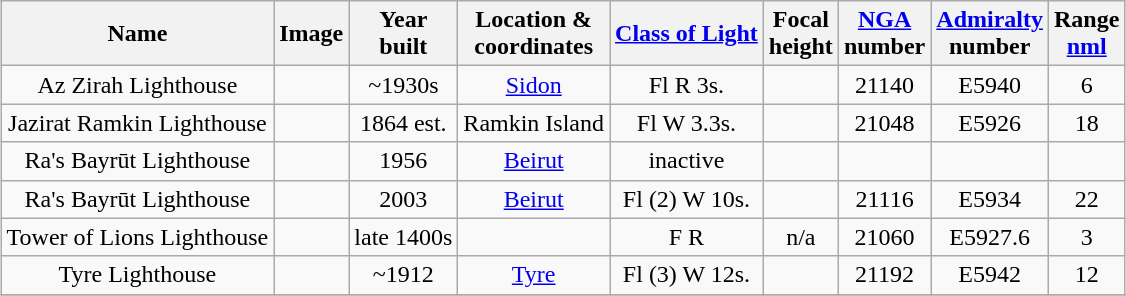<table class="wikitable sortable" style="margin:auto;text-align:center">
<tr>
<th>Name</th>
<th>Image</th>
<th>Year<br>built</th>
<th>Location &<br> coordinates</th>
<th><a href='#'>Class of Light</a></th>
<th>Focal<br>height</th>
<th><a href='#'>NGA</a><br>number</th>
<th><a href='#'>Admiralty</a><br>number</th>
<th>Range<br><a href='#'>nml</a></th>
</tr>
<tr>
<td>Az Zirah Lighthouse</td>
<td></td>
<td>~1930s</td>
<td><a href='#'>Sidon</a><br> </td>
<td>Fl R 3s.</td>
<td></td>
<td>21140</td>
<td>E5940</td>
<td>6</td>
</tr>
<tr>
<td>Jazirat Ramkin Lighthouse</td>
<td></td>
<td>1864 est.</td>
<td>Ramkin Island<br> </td>
<td>Fl W 3.3s.</td>
<td></td>
<td>21048</td>
<td>E5926</td>
<td>18</td>
</tr>
<tr>
<td>Ra's Bayrūt Lighthouse</td>
<td></td>
<td>1956</td>
<td><a href='#'>Beirut</a><br> </td>
<td>inactive</td>
<td></td>
<td></td>
<td></td>
<td></td>
</tr>
<tr>
<td>Ra's Bayrūt Lighthouse</td>
<td></td>
<td>2003</td>
<td><a href='#'>Beirut</a><br> </td>
<td>Fl (2) W 10s.</td>
<td></td>
<td>21116</td>
<td>E5934</td>
<td>22</td>
</tr>
<tr>
<td>Tower of Lions Lighthouse</td>
<td></td>
<td>late 1400s</td>
<td></td>
<td>F R</td>
<td>n/a</td>
<td>21060</td>
<td>E5927.6</td>
<td>3</td>
</tr>
<tr>
<td>Tyre Lighthouse</td>
<td></td>
<td>~1912</td>
<td><a href='#'>Tyre</a><br> </td>
<td>Fl (3) W 12s.</td>
<td></td>
<td>21192</td>
<td>E5942</td>
<td>12</td>
</tr>
<tr>
</tr>
</table>
